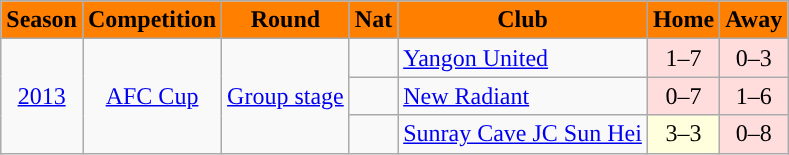<table class="wikitable">
<tr>
<th style="background:#ff7f00"><span> Season</span></th>
<th style="background:#ff7f00"><span> Competition</span></th>
<th style="background:#ff7f00"><span> Round</span></th>
<th style="background:#ff7f00"><span> Nat</span></th>
<th style="background:#ff7f00"><span> Club</span></th>
<th style="background:#ff7f00"><span> Home</span></th>
<th style="background:#ff7f00"><span> Away</span></th>
</tr>
<tr>
<td align="center" rowspan="3"><a href='#'>2013</a></td>
<td align="center" rowspan="3"><a href='#'>AFC Cup</a></td>
<td align="center" rowspan="3"><a href='#'>Group stage</a></td>
<td></td>
<td><a href='#'>Yangon United</a></td>
<td style="text-align:center; background:#fdd;">1–7</td>
<td style="text-align:center; background:#fdd;">0–3</td>
</tr>
<tr>
<td></td>
<td><a href='#'>New Radiant</a></td>
<td style="text-align:center; background:#fdd;">0–7</td>
<td style="text-align:center; background:#fdd;">1–6</td>
</tr>
<tr>
<td></td>
<td><a href='#'>Sunray Cave JC Sun Hei</a></td>
<td style="text-align:center; background:#ffd;">3–3</td>
<td style="text-align:center; background:#fdd;">0–8</td>
</tr>
</table>
